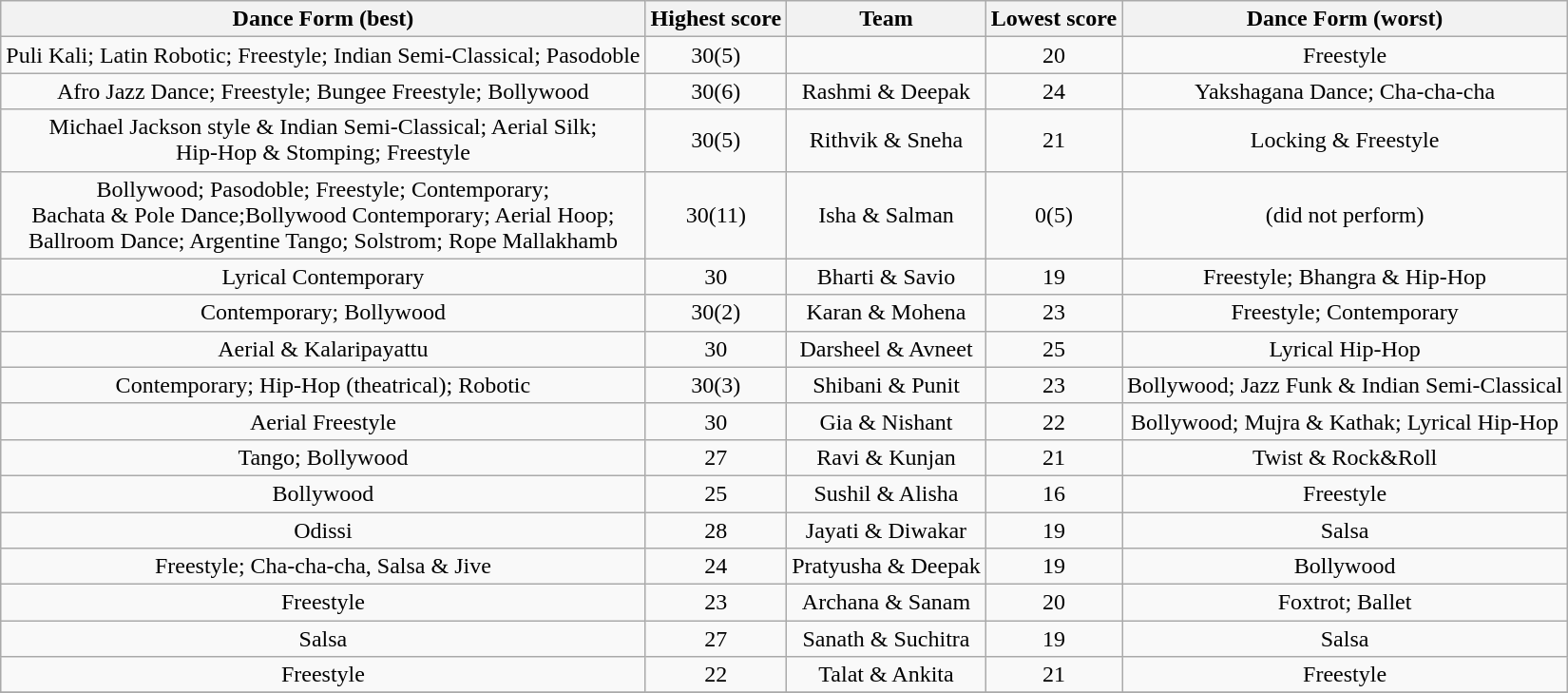<table class="wikitable sortable" style="text-align:center;">
<tr>
<th>Dance Form (best)</th>
<th class="sortable">Highest score</th>
<th class="sortable">Team</th>
<th class="sortable">Lowest score</th>
<th>Dance Form (worst)</th>
</tr>
<tr>
<td>Puli Kali; Latin Robotic; Freestyle; Indian Semi-Classical; Pasodoble</td>
<td>30(5)</td>
<td></td>
<td>20</td>
<td>Freestyle</td>
</tr>
<tr>
<td>Afro Jazz Dance; Freestyle; Bungee Freestyle; Bollywood</td>
<td>30(6)</td>
<td>Rashmi & Deepak</td>
<td>24</td>
<td>Yakshagana Dance; Cha-cha-cha</td>
</tr>
<tr>
<td>Michael Jackson style & Indian Semi-Classical; Aerial Silk;<br>Hip-Hop & Stomping; Freestyle</td>
<td>30(5)</td>
<td>Rithvik & Sneha</td>
<td>21</td>
<td>Locking & Freestyle</td>
</tr>
<tr>
<td>Bollywood; Pasodoble; Freestyle; Contemporary;<br>Bachata & Pole Dance;Bollywood Contemporary; Aerial Hoop;<br>Ballroom Dance; Argentine Tango; Solstrom; Rope Mallakhamb</td>
<td>30(11)</td>
<td>Isha & Salman</td>
<td>0(5)</td>
<td>(did not perform)</td>
</tr>
<tr>
<td>Lyrical Contemporary</td>
<td>30</td>
<td>Bharti & Savio</td>
<td>19</td>
<td>Freestyle; Bhangra & Hip-Hop</td>
</tr>
<tr>
<td>Contemporary; Bollywood</td>
<td>30(2)</td>
<td>Karan & Mohena</td>
<td>23</td>
<td>Freestyle; Contemporary</td>
</tr>
<tr>
<td>Aerial & Kalaripayattu</td>
<td>30</td>
<td>Darsheel & Avneet</td>
<td>25</td>
<td>Lyrical Hip-Hop</td>
</tr>
<tr>
<td>Contemporary; Hip-Hop (theatrical); Robotic</td>
<td>30(3)</td>
<td>Shibani & Punit</td>
<td>23</td>
<td>Bollywood; Jazz Funk & Indian Semi-Classical</td>
</tr>
<tr>
<td>Aerial Freestyle</td>
<td>30</td>
<td>Gia & Nishant</td>
<td>22</td>
<td>Bollywood; Mujra & Kathak; Lyrical Hip-Hop</td>
</tr>
<tr>
<td>Tango; Bollywood</td>
<td>27</td>
<td>Ravi & Kunjan</td>
<td>21</td>
<td>Twist & Rock&Roll</td>
</tr>
<tr>
<td>Bollywood</td>
<td>25</td>
<td>Sushil & Alisha</td>
<td>16</td>
<td>Freestyle</td>
</tr>
<tr>
<td>Odissi</td>
<td>28</td>
<td>Jayati & Diwakar</td>
<td>19</td>
<td>Salsa</td>
</tr>
<tr>
<td>Freestyle; Cha-cha-cha, Salsa & Jive</td>
<td>24</td>
<td>Pratyusha & Deepak</td>
<td>19</td>
<td>Bollywood</td>
</tr>
<tr>
<td>Freestyle</td>
<td>23</td>
<td>Archana & Sanam</td>
<td>20</td>
<td>Foxtrot; Ballet</td>
</tr>
<tr>
<td>Salsa</td>
<td>27</td>
<td>Sanath & Suchitra</td>
<td>19</td>
<td>Salsa</td>
</tr>
<tr>
<td>Freestyle</td>
<td>22</td>
<td>Talat & Ankita</td>
<td>21</td>
<td>Freestyle</td>
</tr>
<tr>
</tr>
</table>
